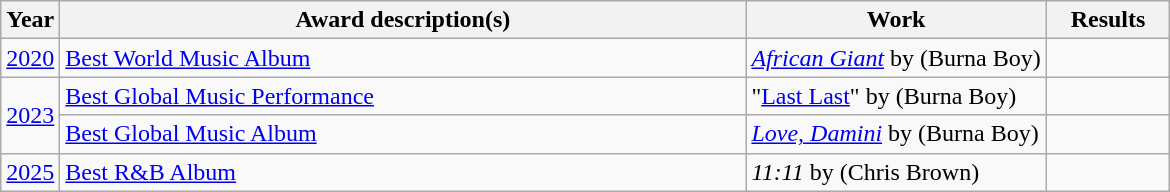<table class="wikitable">
<tr>
<th>Year</th>
<th width="450">Award description(s)</th>
<th>Work</th>
<th width="75">Results</th>
</tr>
<tr>
<td><a href='#'>2020</a></td>
<td><a href='#'>Best World Music Album</a></td>
<td><em><a href='#'>African Giant</a></em> by (Burna Boy)</td>
<td></td>
</tr>
<tr>
<td rowspan="2"><a href='#'>2023</a></td>
<td><a href='#'>Best Global Music Performance</a></td>
<td>"<a href='#'>Last Last</a>" by (Burna Boy)</td>
<td></td>
</tr>
<tr>
<td><a href='#'>Best Global Music Album</a></td>
<td><em><a href='#'>Love, Damini</a></em> by (Burna Boy)</td>
<td></td>
</tr>
<tr>
<td><a href='#'>2025</a></td>
<td><a href='#'>Best R&B Album</a></td>
<td><em>11:11</em> by (Chris Brown)</td>
<td></td>
</tr>
</table>
